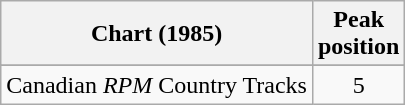<table class="wikitable sortable">
<tr>
<th align="left">Chart (1985)</th>
<th align="center">Peak<br>position</th>
</tr>
<tr>
</tr>
<tr>
<td align="left">Canadian <em>RPM</em> Country Tracks</td>
<td align="center">5</td>
</tr>
</table>
